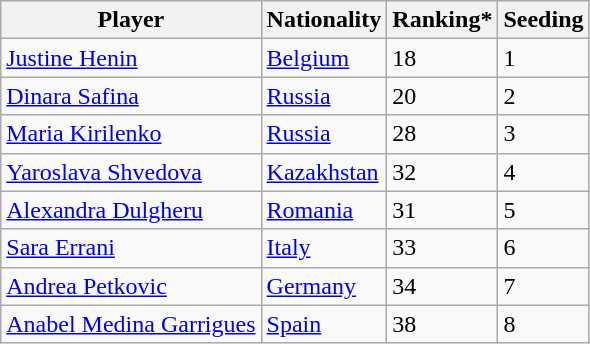<table class="wikitable" border="1">
<tr>
<th>Player</th>
<th>Nationality</th>
<th>Ranking*</th>
<th>Seeding</th>
</tr>
<tr>
<td><a href='#'>Justine Henin</a></td>
<td> <a href='#'>Belgium</a></td>
<td>18</td>
<td>1</td>
</tr>
<tr>
<td><a href='#'>Dinara Safina</a></td>
<td> <a href='#'>Russia</a></td>
<td>20</td>
<td>2</td>
</tr>
<tr>
<td><a href='#'>Maria Kirilenko</a></td>
<td> <a href='#'>Russia</a></td>
<td>28</td>
<td>3</td>
</tr>
<tr>
<td><a href='#'>Yaroslava Shvedova</a></td>
<td> <a href='#'>Kazakhstan</a></td>
<td>32</td>
<td>4</td>
</tr>
<tr>
<td><a href='#'>Alexandra Dulgheru</a></td>
<td> <a href='#'>Romania</a></td>
<td>31</td>
<td>5</td>
</tr>
<tr>
<td><a href='#'>Sara Errani</a></td>
<td> <a href='#'>Italy</a></td>
<td>33</td>
<td>6</td>
</tr>
<tr>
<td><a href='#'>Andrea Petkovic</a></td>
<td> <a href='#'>Germany</a></td>
<td>34</td>
<td>7</td>
</tr>
<tr>
<td><a href='#'>Anabel Medina Garrigues</a></td>
<td> <a href='#'>Spain</a></td>
<td>38</td>
<td>8</td>
</tr>
</table>
